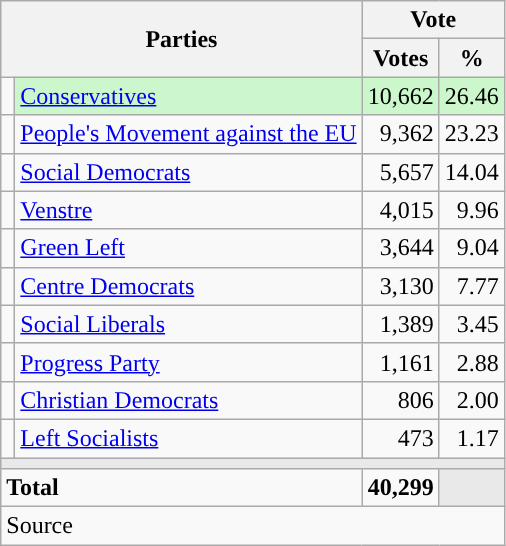<table class="wikitable" style="text-align:right;">
<tr>
<th style="text-align:centre;" rowspan="2" colspan="2" width="225">Parties</th>
<th colspan="3">Vote</th>
</tr>
<tr>
<th width="15">Votes</th>
<th width="15">%</th>
</tr>
<tr>
<td width="2" style="color:inherit;background:"></td>
<td bgcolor=#ccf7cc   align="left"><a href='#'>Conservatives</a></td>
<td bgcolor=#ccf7cc>10,662</td>
<td bgcolor=#ccf7cc>26.46</td>
</tr>
<tr>
<td width="2" style="color:inherit;background:"></td>
<td align="left"><a href='#'>People's Movement against the EU</a></td>
<td>9,362</td>
<td>23.23</td>
</tr>
<tr>
<td width="2" style="color:inherit;background:"></td>
<td align="left"><a href='#'>Social Democrats</a></td>
<td>5,657</td>
<td>14.04</td>
</tr>
<tr>
<td width="2" style="color:inherit;background:"></td>
<td align="left"><a href='#'>Venstre</a></td>
<td>4,015</td>
<td>9.96</td>
</tr>
<tr>
<td width="2" style="color:inherit;background:"></td>
<td align="left"><a href='#'>Green Left</a></td>
<td>3,644</td>
<td>9.04</td>
</tr>
<tr>
<td width="2" style="color:inherit;background:"></td>
<td align="left"><a href='#'>Centre Democrats</a></td>
<td>3,130</td>
<td>7.77</td>
</tr>
<tr>
<td width="2" style="color:inherit;background:"></td>
<td align="left"><a href='#'>Social Liberals</a></td>
<td>1,389</td>
<td>3.45</td>
</tr>
<tr>
<td width="2" style="color:inherit;background:"></td>
<td align="left"><a href='#'>Progress Party</a></td>
<td>1,161</td>
<td>2.88</td>
</tr>
<tr>
<td width="2" style="color:inherit;background:"></td>
<td align="left"><a href='#'>Christian Democrats</a></td>
<td>806</td>
<td>2.00</td>
</tr>
<tr>
<td width="2" style="color:inherit;background:"></td>
<td align="left"><a href='#'>Left Socialists</a></td>
<td>473</td>
<td>1.17</td>
</tr>
<tr>
<td colspan="7" bgcolor="#E9E9E9"></td>
</tr>
<tr>
<td align="left" colspan="2"><strong>Total</strong></td>
<td><strong>40,299</strong></td>
<td bgcolor="#E9E9E9" colspan="2"></td>
</tr>
<tr>
<td align="left" colspan="6">Source</td>
</tr>
</table>
